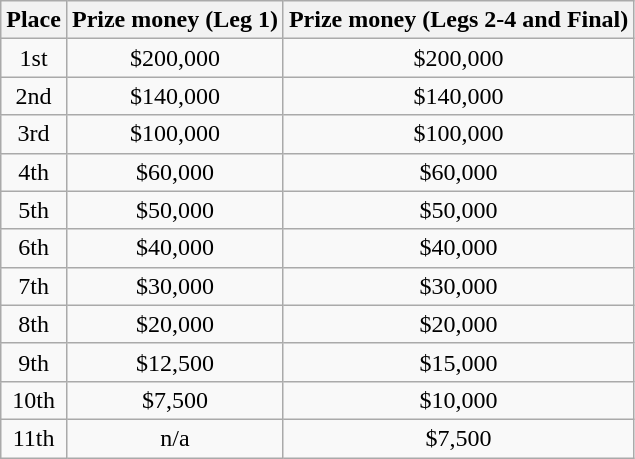<table class="wikitable" style="text-align:center;">
<tr>
<th>Place</th>
<th>Prize money (Leg 1)</th>
<th>Prize money (Legs 2-4 and Final)</th>
</tr>
<tr>
<td>1st</td>
<td>$200,000</td>
<td>$200,000</td>
</tr>
<tr>
<td>2nd</td>
<td>$140,000</td>
<td>$140,000</td>
</tr>
<tr>
<td>3rd</td>
<td>$100,000</td>
<td>$100,000</td>
</tr>
<tr>
<td>4th</td>
<td>$60,000</td>
<td>$60,000</td>
</tr>
<tr>
<td>5th</td>
<td>$50,000</td>
<td>$50,000</td>
</tr>
<tr>
<td>6th</td>
<td>$40,000</td>
<td>$40,000</td>
</tr>
<tr>
<td>7th</td>
<td>$30,000</td>
<td>$30,000</td>
</tr>
<tr>
<td>8th</td>
<td>$20,000</td>
<td>$20,000</td>
</tr>
<tr>
<td>9th</td>
<td>$12,500</td>
<td>$15,000</td>
</tr>
<tr>
<td>10th</td>
<td>$7,500</td>
<td>$10,000</td>
</tr>
<tr>
<td>11th</td>
<td>n/a</td>
<td>$7,500</td>
</tr>
</table>
